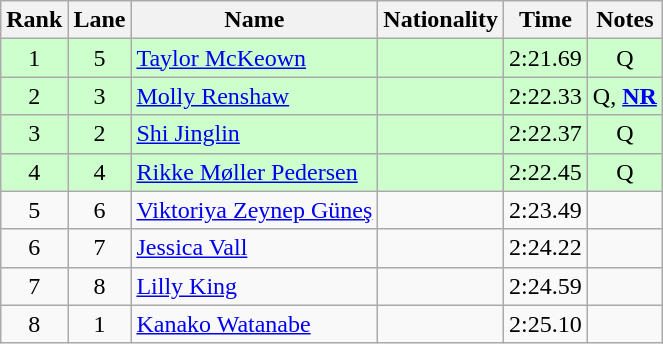<table class="wikitable sortable" style="text-align:center">
<tr>
<th>Rank</th>
<th>Lane</th>
<th>Name</th>
<th>Nationality</th>
<th>Time</th>
<th>Notes</th>
</tr>
<tr bgcolor=ccffcc>
<td>1</td>
<td>5</td>
<td align=left><a href='#'>Taylor McKeown</a></td>
<td align=left></td>
<td>2:21.69</td>
<td>Q</td>
</tr>
<tr bgcolor=ccffcc>
<td>2</td>
<td>3</td>
<td align=left><a href='#'>Molly Renshaw</a></td>
<td align=left></td>
<td>2:22.33</td>
<td>Q, <strong><a href='#'>NR</a></strong></td>
</tr>
<tr bgcolor=ccffcc>
<td>3</td>
<td>2</td>
<td align=left><a href='#'>Shi Jinglin</a></td>
<td align=left></td>
<td>2:22.37</td>
<td>Q</td>
</tr>
<tr bgcolor=ccffcc>
<td>4</td>
<td>4</td>
<td align=left><a href='#'>Rikke Møller Pedersen</a></td>
<td align=left></td>
<td>2:22.45</td>
<td>Q</td>
</tr>
<tr>
<td>5</td>
<td>6</td>
<td align=left><a href='#'>Viktoriya Zeynep Güneş</a></td>
<td align=left></td>
<td>2:23.49</td>
<td></td>
</tr>
<tr>
<td>6</td>
<td>7</td>
<td align=left><a href='#'>Jessica Vall</a></td>
<td align=left></td>
<td>2:24.22</td>
<td></td>
</tr>
<tr>
<td>7</td>
<td>8</td>
<td align=left><a href='#'>Lilly King</a></td>
<td align=left></td>
<td>2:24.59</td>
<td></td>
</tr>
<tr>
<td>8</td>
<td>1</td>
<td align=left><a href='#'>Kanako Watanabe</a></td>
<td align=left></td>
<td>2:25.10</td>
<td></td>
</tr>
</table>
